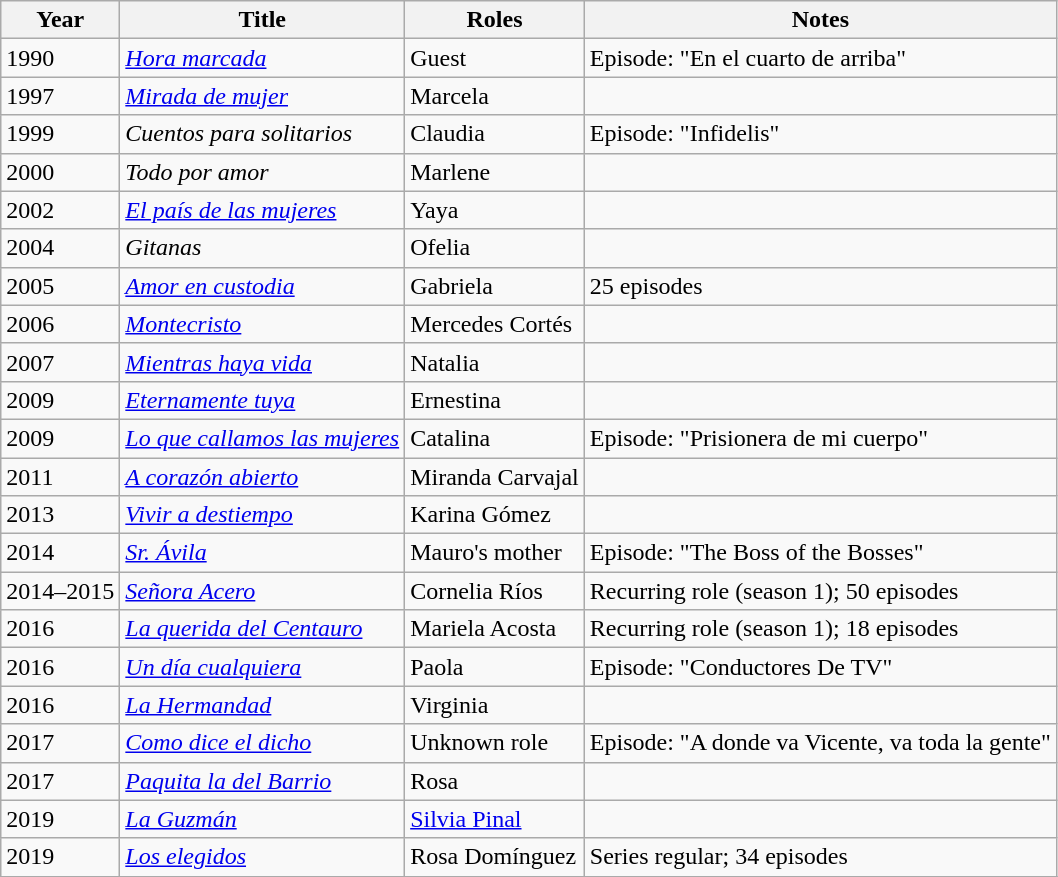<table class="wikitable sortable">
<tr>
<th>Year</th>
<th>Title</th>
<th>Roles</th>
<th>Notes</th>
</tr>
<tr>
<td>1990</td>
<td><em><a href='#'>Hora marcada</a></em></td>
<td>Guest</td>
<td>Episode: "En el cuarto de arriba"</td>
</tr>
<tr>
<td>1997</td>
<td><em><a href='#'>Mirada de mujer</a></em></td>
<td>Marcela</td>
<td></td>
</tr>
<tr>
<td>1999</td>
<td><em>Cuentos para solitarios</em></td>
<td>Claudia</td>
<td>Episode: "Infidelis"</td>
</tr>
<tr>
<td>2000</td>
<td><em>Todo por amor</em></td>
<td>Marlene</td>
<td></td>
</tr>
<tr>
<td>2002</td>
<td><em><a href='#'>El país de las mujeres</a></em></td>
<td>Yaya</td>
<td></td>
</tr>
<tr>
<td>2004</td>
<td><em>Gitanas</em></td>
<td>Ofelia</td>
<td></td>
</tr>
<tr>
<td>2005</td>
<td><em><a href='#'>Amor en custodia</a></em></td>
<td>Gabriela</td>
<td>25 episodes</td>
</tr>
<tr>
<td>2006</td>
<td><em><a href='#'>Montecristo</a></em></td>
<td>Mercedes Cortés</td>
<td></td>
</tr>
<tr>
<td>2007</td>
<td><em><a href='#'>Mientras haya vida</a></em></td>
<td>Natalia</td>
<td></td>
</tr>
<tr>
<td>2009</td>
<td><em><a href='#'>Eternamente tuya</a></em></td>
<td>Ernestina</td>
<td></td>
</tr>
<tr>
<td>2009</td>
<td><em><a href='#'>Lo que callamos las mujeres</a></em></td>
<td>Catalina</td>
<td>Episode: "Prisionera de mi cuerpo"</td>
</tr>
<tr>
<td>2011</td>
<td><em><a href='#'>A corazón abierto</a></em></td>
<td>Miranda Carvajal</td>
<td></td>
</tr>
<tr>
<td>2013</td>
<td><em><a href='#'>Vivir a destiempo</a></em></td>
<td>Karina Gómez</td>
<td></td>
</tr>
<tr>
<td>2014</td>
<td><em><a href='#'>Sr. Ávila</a></em></td>
<td>Mauro's mother</td>
<td>Episode: "The Boss of the Bosses"</td>
</tr>
<tr>
<td>2014–2015</td>
<td><em><a href='#'>Señora Acero</a></em></td>
<td>Cornelia Ríos</td>
<td>Recurring role (season 1); 50 episodes</td>
</tr>
<tr>
<td>2016</td>
<td><em><a href='#'>La querida del Centauro</a></em></td>
<td>Mariela Acosta</td>
<td>Recurring role (season 1); 18 episodes</td>
</tr>
<tr>
<td>2016</td>
<td><em><a href='#'>Un día cualquiera</a></em></td>
<td>Paola</td>
<td>Episode: "Conductores De TV"</td>
</tr>
<tr>
<td>2016</td>
<td><em><a href='#'>La Hermandad</a></em></td>
<td>Virginia</td>
<td></td>
</tr>
<tr>
<td>2017</td>
<td><em><a href='#'>Como dice el dicho</a></em></td>
<td>Unknown role</td>
<td>Episode: "A donde va Vicente, va toda la gente"</td>
</tr>
<tr>
<td>2017</td>
<td><em><a href='#'>Paquita la del Barrio</a></em></td>
<td>Rosa</td>
<td></td>
</tr>
<tr>
<td>2019</td>
<td><em><a href='#'>La Guzmán</a></em></td>
<td><a href='#'>Silvia Pinal</a></td>
<td></td>
</tr>
<tr>
<td>2019</td>
<td><em><a href='#'>Los elegidos</a></em></td>
<td>Rosa Domínguez</td>
<td>Series regular; 34 episodes</td>
</tr>
<tr>
</tr>
</table>
